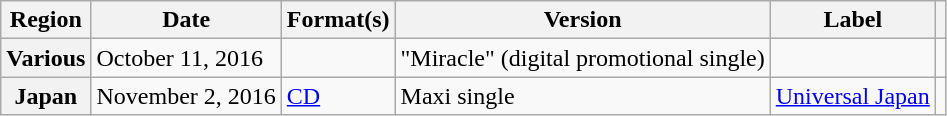<table class="wikitable plainrowheaders">
<tr>
<th scope="col">Region</th>
<th scope="col">Date</th>
<th scope="col">Format(s)</th>
<th>Version</th>
<th scope="col">Label</th>
<th scope="col"></th>
</tr>
<tr>
<th rowspan="2" scope="row">Various</th>
<td>October 11, 2016</td>
<td rowspan="2"></td>
<td>"Miracle" (digital promotional single)</td>
<td rowspan="2"></td>
<td></td>
</tr>
<tr>
<td rowspan="2">November 2, 2016</td>
<td rowspan="2">Maxi single</td>
<td rowspan="2"></td>
</tr>
<tr>
<th scope="row">Japan</th>
<td><a href='#'>CD</a></td>
<td><a href='#'>Universal Japan</a></td>
</tr>
</table>
